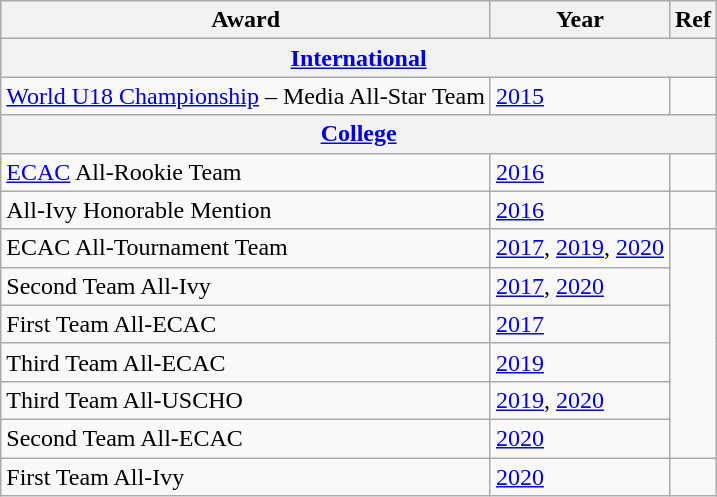<table class="wikitable">
<tr>
<th>Award</th>
<th>Year</th>
<th>Ref</th>
</tr>
<tr>
<th colspan="3"><a href='#'>International</a></th>
</tr>
<tr>
<td><a href='#'>World U18 Championship</a> – Media All-Star Team</td>
<td><a href='#'>2015</a></td>
<td></td>
</tr>
<tr>
<th colspan="3"><a href='#'>College</a></th>
</tr>
<tr>
<td><a href='#'>ECAC</a> All-Rookie Team</td>
<td><a href='#'>2016</a></td>
<td></td>
</tr>
<tr>
<td>All-Ivy Honorable Mention</td>
<td><a href='#'>2016</a></td>
<td></td>
</tr>
<tr>
<td>ECAC All-Tournament Team</td>
<td><a href='#'>2017</a>, <a href='#'>2019</a>, <a href='#'>2020</a></td>
<td rowspan="6"></td>
</tr>
<tr>
<td>Second Team All-Ivy</td>
<td><a href='#'>2017</a>, <a href='#'>2020</a></td>
</tr>
<tr>
<td>First Team All-ECAC</td>
<td><a href='#'>2017</a></td>
</tr>
<tr>
<td>Third Team All-ECAC</td>
<td><a href='#'>2019</a></td>
</tr>
<tr>
<td>Third Team All-USCHO</td>
<td><a href='#'>2019</a>, <a href='#'>2020</a></td>
</tr>
<tr>
<td>Second Team All-ECAC</td>
<td><a href='#'>2020</a></td>
</tr>
<tr>
<td>First Team All-Ivy</td>
<td><a href='#'>2020</a></td>
<td></td>
</tr>
</table>
